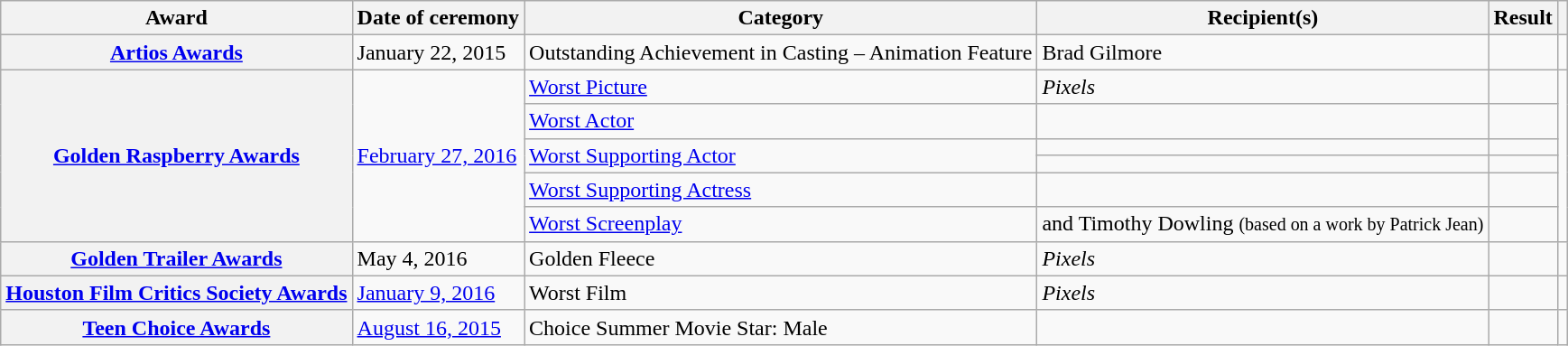<table class="wikitable sortable plainrowheaders">
<tr>
<th scope="col">Award</th>
<th scope="col">Date of ceremony</th>
<th scope="col">Category</th>
<th scope="col">Recipient(s)</th>
<th scope="col">Result</th>
<th scope="col" class="unsortable"></th>
</tr>
<tr>
<th scope="row"><a href='#'>Artios Awards</a></th>
<td>January 22, 2015</td>
<td>Outstanding Achievement in Casting – Animation Feature</td>
<td>Brad Gilmore</td>
<td></td>
<td style="text-align:center;"></td>
</tr>
<tr>
<th scope="rowgroup" rowspan="6"><a href='#'>Golden Raspberry Awards</a></th>
<td rowspan="6"><a href='#'>February 27, 2016</a></td>
<td><a href='#'>Worst Picture</a></td>
<td><em>Pixels</em></td>
<td></td>
<td rowspan="6" style="text-align:center;"></td>
</tr>
<tr>
<td><a href='#'>Worst Actor</a></td>
<td></td>
<td></td>
</tr>
<tr>
<td rowspan="2"><a href='#'>Worst Supporting Actor</a></td>
<td></td>
<td></td>
</tr>
<tr>
<td></td>
<td></td>
</tr>
<tr>
<td><a href='#'>Worst Supporting Actress</a></td>
<td></td>
<td></td>
</tr>
<tr>
<td><a href='#'>Worst Screenplay</a></td>
<td> and Timothy Dowling <small>(based on a work by Patrick Jean)</small></td>
<td></td>
</tr>
<tr>
<th scope="row"><a href='#'>Golden Trailer Awards</a></th>
<td>May 4, 2016</td>
<td>Golden Fleece</td>
<td><em>Pixels</em></td>
<td></td>
<td style="text-align:center;"></td>
</tr>
<tr>
<th scope="row"><a href='#'>Houston Film Critics Society Awards</a></th>
<td><a href='#'>January 9, 2016</a></td>
<td>Worst Film</td>
<td><em>Pixels</em></td>
<td></td>
<td style="text-align:center;"></td>
</tr>
<tr>
<th scope="row"><a href='#'>Teen Choice Awards</a></th>
<td><a href='#'>August 16, 2015</a></td>
<td>Choice Summer Movie Star: Male</td>
<td></td>
<td></td>
<td style="text-align:center;"></td>
</tr>
</table>
